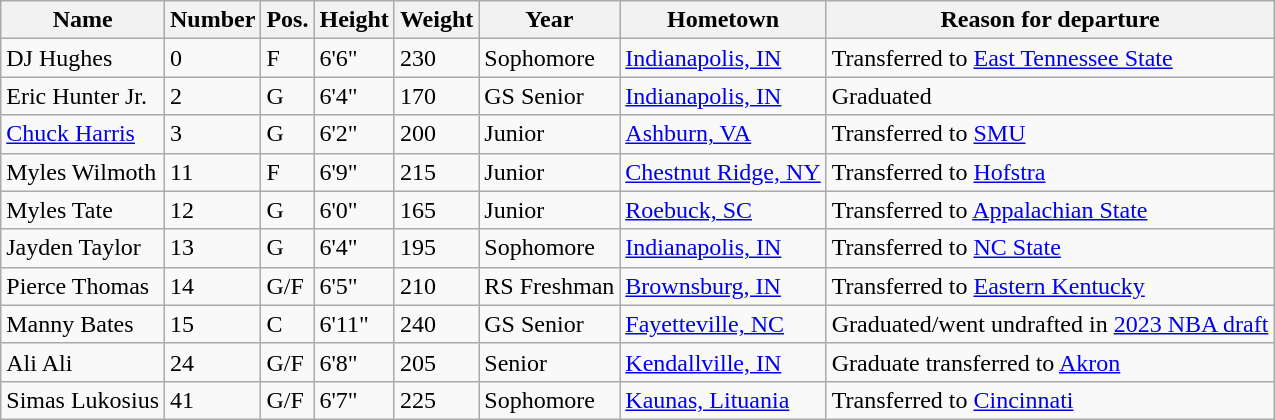<table class="wikitable sortable" border="1">
<tr>
<th>Name</th>
<th>Number</th>
<th>Pos.</th>
<th>Height</th>
<th>Weight</th>
<th>Year</th>
<th>Hometown</th>
<th class="unsortable">Reason for departure</th>
</tr>
<tr>
<td>DJ Hughes</td>
<td>0</td>
<td>F</td>
<td>6'6"</td>
<td>230</td>
<td>Sophomore</td>
<td><a href='#'>Indianapolis, IN</a></td>
<td>Transferred to <a href='#'>East Tennessee State</a></td>
</tr>
<tr>
<td>Eric Hunter Jr.</td>
<td>2</td>
<td>G</td>
<td>6'4"</td>
<td>170</td>
<td>GS Senior</td>
<td><a href='#'>Indianapolis, IN</a></td>
<td>Graduated</td>
</tr>
<tr>
<td><a href='#'>Chuck Harris</a></td>
<td>3</td>
<td>G</td>
<td>6'2"</td>
<td>200</td>
<td>Junior</td>
<td><a href='#'>Ashburn, VA</a></td>
<td>Transferred to <a href='#'>SMU</a></td>
</tr>
<tr>
<td>Myles Wilmoth</td>
<td>11</td>
<td>F</td>
<td>6'9"</td>
<td>215</td>
<td>Junior</td>
<td><a href='#'>Chestnut Ridge, NY</a></td>
<td>Transferred to <a href='#'>Hofstra</a></td>
</tr>
<tr>
<td>Myles Tate</td>
<td>12</td>
<td>G</td>
<td>6'0"</td>
<td>165</td>
<td>Junior</td>
<td><a href='#'>Roebuck, SC</a></td>
<td>Transferred to <a href='#'>Appalachian State</a></td>
</tr>
<tr>
<td>Jayden Taylor</td>
<td>13</td>
<td>G</td>
<td>6'4"</td>
<td>195</td>
<td>Sophomore</td>
<td><a href='#'>Indianapolis, IN</a></td>
<td>Transferred to <a href='#'>NC State</a></td>
</tr>
<tr>
<td>Pierce Thomas</td>
<td>14</td>
<td>G/F</td>
<td>6'5"</td>
<td>210</td>
<td>RS Freshman</td>
<td><a href='#'>Brownsburg, IN</a></td>
<td>Transferred to <a href='#'>Eastern Kentucky</a></td>
</tr>
<tr>
<td>Manny Bates</td>
<td>15</td>
<td>C</td>
<td>6'11"</td>
<td>240</td>
<td>GS Senior</td>
<td><a href='#'>Fayetteville, NC</a></td>
<td>Graduated/went undrafted in <a href='#'>2023 NBA draft</a></td>
</tr>
<tr>
<td>Ali Ali</td>
<td>24</td>
<td>G/F</td>
<td>6'8"</td>
<td>205</td>
<td>Senior</td>
<td><a href='#'>Kendallville, IN</a></td>
<td>Graduate transferred to <a href='#'>Akron</a></td>
</tr>
<tr>
<td>Simas Lukosius</td>
<td>41</td>
<td>G/F</td>
<td>6'7"</td>
<td>225</td>
<td>Sophomore</td>
<td><a href='#'>Kaunas, Lituania</a></td>
<td>Transferred to <a href='#'>Cincinnati</a></td>
</tr>
</table>
